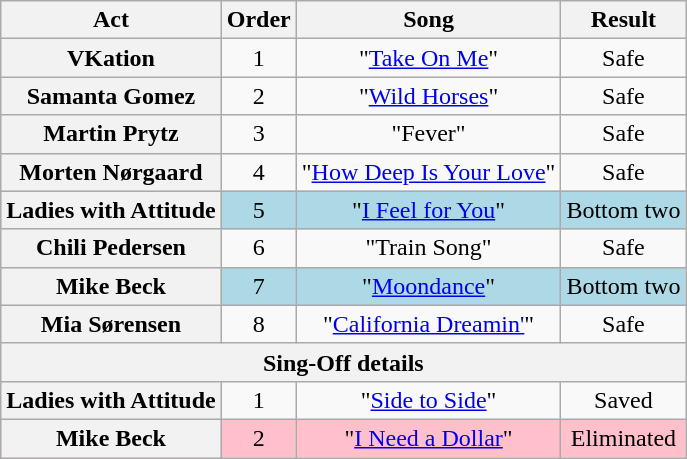<table class="wikitable plainrowheaders" style="text-align:center;">
<tr>
<th scope="col">Act</th>
<th scope="col">Order</th>
<th scope="col">Song</th>
<th scope="col">Result</th>
</tr>
<tr>
<th scope=row>VKation</th>
<td>1</td>
<td>"<a href='#'>Take On Me</a>"</td>
<td>Safe</td>
</tr>
<tr>
<th scope=row>Samanta Gomez</th>
<td>2</td>
<td>"<a href='#'>Wild Horses</a>"</td>
<td>Safe</td>
</tr>
<tr>
<th scope=row>Martin Prytz</th>
<td>3</td>
<td>"Fever"</td>
<td>Safe</td>
</tr>
<tr>
<th scope=row>Morten Nørgaard</th>
<td>4</td>
<td>"<a href='#'>How Deep Is Your Love</a>"</td>
<td>Safe</td>
</tr>
<tr style="background:lightblue;">
<th scope=row>Ladies with Attitude</th>
<td>5</td>
<td>"<a href='#'>I Feel for You</a>"</td>
<td>Bottom two</td>
</tr>
<tr>
<th scope=row>Chili Pedersen</th>
<td>6</td>
<td>"Train Song"</td>
<td>Safe</td>
</tr>
<tr style="background:lightblue;">
<th scope=row>Mike Beck</th>
<td>7</td>
<td>"<a href='#'>Moondance</a>"</td>
<td>Bottom two</td>
</tr>
<tr>
<th scope=row>Mia Sørensen</th>
<td>8</td>
<td>"<a href='#'>California Dreamin'</a>"</td>
<td>Safe</td>
</tr>
<tr>
<th colspan="4">Sing-Off details</th>
</tr>
<tr>
<th scope="row">Ladies with Attitude</th>
<td>1</td>
<td>"<a href='#'>Side to Side</a>"</td>
<td>Saved</td>
</tr>
<tr style="background:pink;">
<th scope="row">Mike Beck</th>
<td>2</td>
<td>"<a href='#'>I Need a Dollar</a>"</td>
<td>Eliminated</td>
</tr>
</table>
